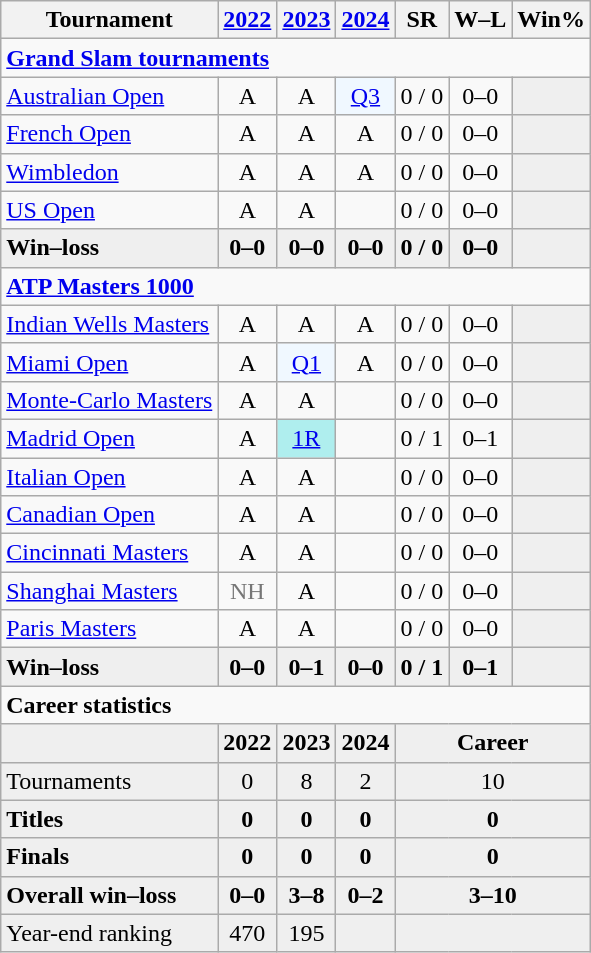<table class=wikitable style=text-align:center;>
<tr>
<th>Tournament</th>
<th><a href='#'>2022</a></th>
<th><a href='#'>2023</a></th>
<th><a href='#'>2024</a></th>
<th>SR</th>
<th>W–L</th>
<th>Win%</th>
</tr>
<tr>
<td colspan=7 align="left"><strong><a href='#'>Grand Slam tournaments</a></strong></td>
</tr>
<tr>
<td align=left><a href='#'>Australian Open</a></td>
<td>A</td>
<td>A</td>
<td bgcolor=#f0f8ff><a href='#'>Q3</a></td>
<td>0 / 0</td>
<td>0–0</td>
<td bgcolor=efefef></td>
</tr>
<tr>
<td align=left><a href='#'>French Open</a></td>
<td>A</td>
<td>A</td>
<td>A</td>
<td>0 / 0</td>
<td>0–0</td>
<td bgcolor=efefef></td>
</tr>
<tr>
<td align=left><a href='#'>Wimbledon</a></td>
<td>A</td>
<td>A</td>
<td>A</td>
<td>0 / 0</td>
<td>0–0</td>
<td bgcolor=efefef></td>
</tr>
<tr>
<td align=left><a href='#'>US Open</a></td>
<td>A</td>
<td>A</td>
<td></td>
<td>0 / 0</td>
<td>0–0</td>
<td bgcolor=efefef></td>
</tr>
<tr style=font-weight:bold;background:#efefef>
<td style=text-align:left>Win–loss</td>
<td>0–0</td>
<td>0–0</td>
<td>0–0</td>
<td>0 / 0</td>
<td>0–0</td>
<td bgcolor=efefef></td>
</tr>
<tr>
<td colspan=7 align="left"><strong><a href='#'>ATP Masters 1000</a></strong></td>
</tr>
<tr>
<td align=left><a href='#'>Indian Wells Masters</a></td>
<td>A</td>
<td>A</td>
<td>A</td>
<td>0 / 0</td>
<td>0–0</td>
<td bgcolor=efefef></td>
</tr>
<tr>
<td align=left><a href='#'>Miami Open</a></td>
<td>A</td>
<td bgcolor=#f0f8ff><a href='#'>Q1</a></td>
<td>A</td>
<td>0 / 0</td>
<td>0–0</td>
<td bgcolor=efefef></td>
</tr>
<tr>
<td align=left><a href='#'>Monte-Carlo Masters</a></td>
<td>A</td>
<td>A</td>
<td></td>
<td>0 / 0</td>
<td>0–0</td>
<td bgcolor=efefef></td>
</tr>
<tr>
<td align=left><a href='#'>Madrid Open</a></td>
<td>A</td>
<td bgcolor=afeeee><a href='#'>1R</a></td>
<td></td>
<td>0 / 1</td>
<td>0–1</td>
<td bgcolor=efefef></td>
</tr>
<tr>
<td align=left><a href='#'>Italian Open</a></td>
<td>A</td>
<td>A</td>
<td></td>
<td>0 / 0</td>
<td>0–0</td>
<td bgcolor=efefef></td>
</tr>
<tr>
<td align=left><a href='#'>Canadian Open</a></td>
<td>A</td>
<td>A</td>
<td></td>
<td>0 / 0</td>
<td>0–0</td>
<td bgcolor=efefef></td>
</tr>
<tr>
<td align=left><a href='#'>Cincinnati Masters</a></td>
<td>A</td>
<td>A</td>
<td></td>
<td>0 / 0</td>
<td>0–0</td>
<td bgcolor=efefef></td>
</tr>
<tr>
<td align=left><a href='#'>Shanghai Masters</a></td>
<td style="color:#767676">NH</td>
<td>A</td>
<td></td>
<td>0 / 0</td>
<td>0–0</td>
<td bgcolor=efefef></td>
</tr>
<tr>
<td align=left><a href='#'>Paris Masters</a></td>
<td>A</td>
<td>A</td>
<td></td>
<td>0 / 0</td>
<td>0–0</td>
<td bgcolor=efefef></td>
</tr>
<tr style=font-weight:bold;background:#efefef>
<td style=text-align:left>Win–loss</td>
<td>0–0</td>
<td>0–1</td>
<td>0–0</td>
<td>0 / 1</td>
<td>0–1</td>
<td bgcolor=efefef></td>
</tr>
<tr>
<td colspan="7" align="left"><strong>Career statistics</strong></td>
</tr>
<tr style=font-weight:bold;background:#efefef>
<td></td>
<td>2022</td>
<td>2023</td>
<td>2024</td>
<td colspan="3">Career</td>
</tr>
<tr bgcolor=efefef>
<td align=left>Tournaments</td>
<td>0</td>
<td>8</td>
<td>2</td>
<td colspan="3">10</td>
</tr>
<tr style=font-weight:bold;background:#efefef>
<td style=text-align:left>Titles</td>
<td>0</td>
<td>0</td>
<td>0</td>
<td colspan="3">0</td>
</tr>
<tr style=font-weight:bold;background:#efefef>
<td style=text-align:left>Finals</td>
<td>0</td>
<td>0</td>
<td>0</td>
<td colspan="3">0</td>
</tr>
<tr style=font-weight:bold;background:#efefef>
<td style=text-align:left>Overall win–loss</td>
<td>0–0</td>
<td>3–8</td>
<td>0–2</td>
<td colspan="3">3–10</td>
</tr>
<tr bgcolor=efefef>
<td align=left>Year-end ranking</td>
<td>470</td>
<td>195</td>
<td></td>
<td colspan="3"><strong></strong></td>
</tr>
</table>
